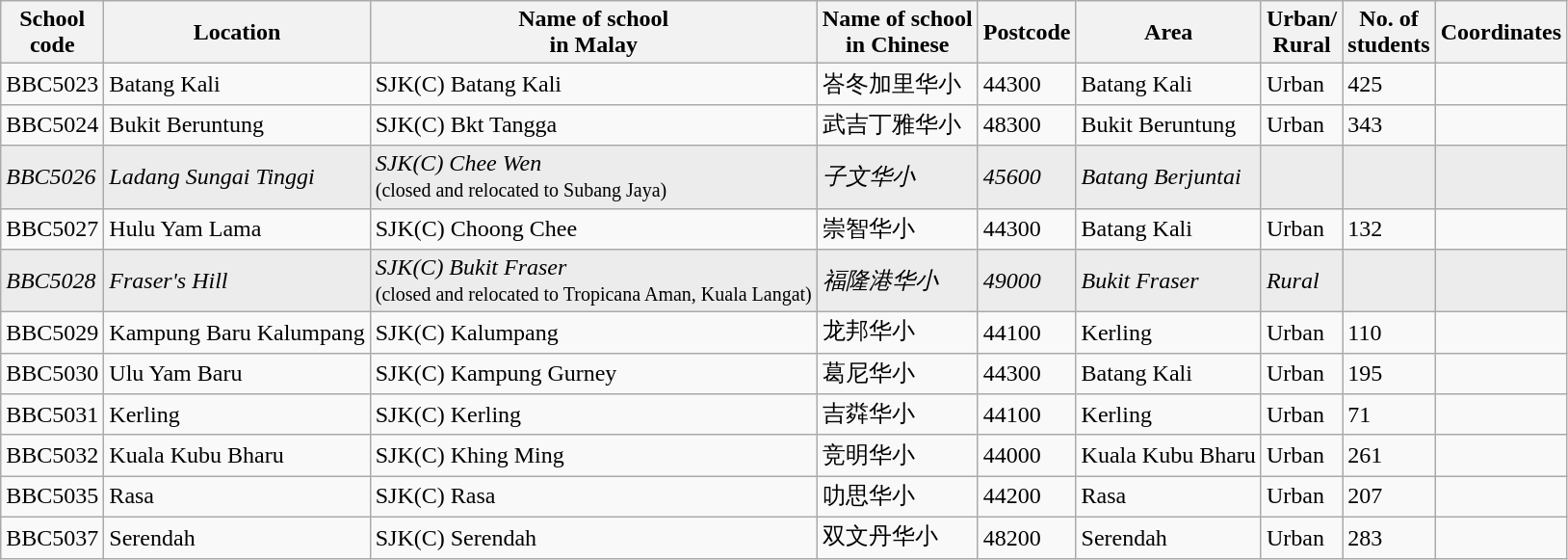<table class="wikitable sortable">
<tr>
<th>School<br>code</th>
<th>Location</th>
<th>Name of school<br>in Malay</th>
<th>Name of school<br>in Chinese</th>
<th>Postcode</th>
<th>Area</th>
<th>Urban/<br>Rural</th>
<th>No. of<br>students</th>
<th>Coordinates</th>
</tr>
<tr>
<td>BBC5023</td>
<td>Batang Kali</td>
<td>SJK(C) Batang Kali</td>
<td>峇冬加里华小</td>
<td>44300</td>
<td>Batang Kali</td>
<td>Urban</td>
<td>425</td>
<td></td>
</tr>
<tr>
<td>BBC5024</td>
<td>Bukit Beruntung</td>
<td>SJK(C) Bkt Tangga</td>
<td>武吉丁雅华小</td>
<td>48300</td>
<td>Bukit Beruntung</td>
<td>Urban</td>
<td>343</td>
<td></td>
</tr>
<tr bgcolor="#ECECEC">
<td><em>BBC5026</em></td>
<td><em>Ladang Sungai Tinggi</em></td>
<td><em>SJK(C) Chee Wen</em><br><small>(closed and relocated to Subang Jaya)</small></td>
<td><em>子文华小</em></td>
<td><em>45600</em></td>
<td><em>Batang Berjuntai</em></td>
<td></td>
<td></td>
<td></td>
</tr>
<tr>
<td>BBC5027</td>
<td>Hulu Yam Lama</td>
<td>SJK(C) Choong Chee</td>
<td>崇智华小</td>
<td>44300</td>
<td>Batang Kali</td>
<td>Urban</td>
<td>132</td>
<td></td>
</tr>
<tr bgcolor=ECECEC>
<td><em>BBC5028</em></td>
<td><em>Fraser's Hill</em></td>
<td><em>SJK(C) Bukit Fraser</em><br><small>(closed and relocated to Tropicana Aman, Kuala Langat)</small></td>
<td><em>福隆港华小</em></td>
<td><em>49000</em></td>
<td><em>Bukit Fraser</em></td>
<td><em>Rural</em></td>
<td></td>
<td></td>
</tr>
<tr>
<td>BBC5029</td>
<td>Kampung Baru Kalumpang</td>
<td>SJK(C) Kalumpang</td>
<td>龙邦华小</td>
<td>44100</td>
<td>Kerling</td>
<td>Urban</td>
<td>110</td>
<td></td>
</tr>
<tr>
<td>BBC5030</td>
<td>Ulu Yam Baru</td>
<td>SJK(C) Kampung Gurney</td>
<td>葛尼华小</td>
<td>44300</td>
<td>Batang Kali</td>
<td>Urban</td>
<td>195</td>
<td></td>
</tr>
<tr>
<td>BBC5031</td>
<td>Kerling</td>
<td>SJK(C) Kerling</td>
<td>吉粦华小</td>
<td>44100</td>
<td>Kerling</td>
<td>Urban</td>
<td>71</td>
<td></td>
</tr>
<tr>
<td>BBC5032</td>
<td>Kuala Kubu Bharu</td>
<td>SJK(C) Khing Ming</td>
<td>竞明华小</td>
<td>44000</td>
<td>Kuala Kubu Bharu</td>
<td>Urban</td>
<td>261</td>
<td></td>
</tr>
<tr>
<td>BBC5035</td>
<td>Rasa</td>
<td>SJK(C) Rasa</td>
<td>叻思华小</td>
<td>44200</td>
<td>Rasa</td>
<td>Urban</td>
<td>207</td>
<td></td>
</tr>
<tr>
<td>BBC5037</td>
<td>Serendah</td>
<td>SJK(C) Serendah</td>
<td>双文丹华小</td>
<td>48200</td>
<td>Serendah</td>
<td>Urban</td>
<td>283</td>
<td></td>
</tr>
</table>
